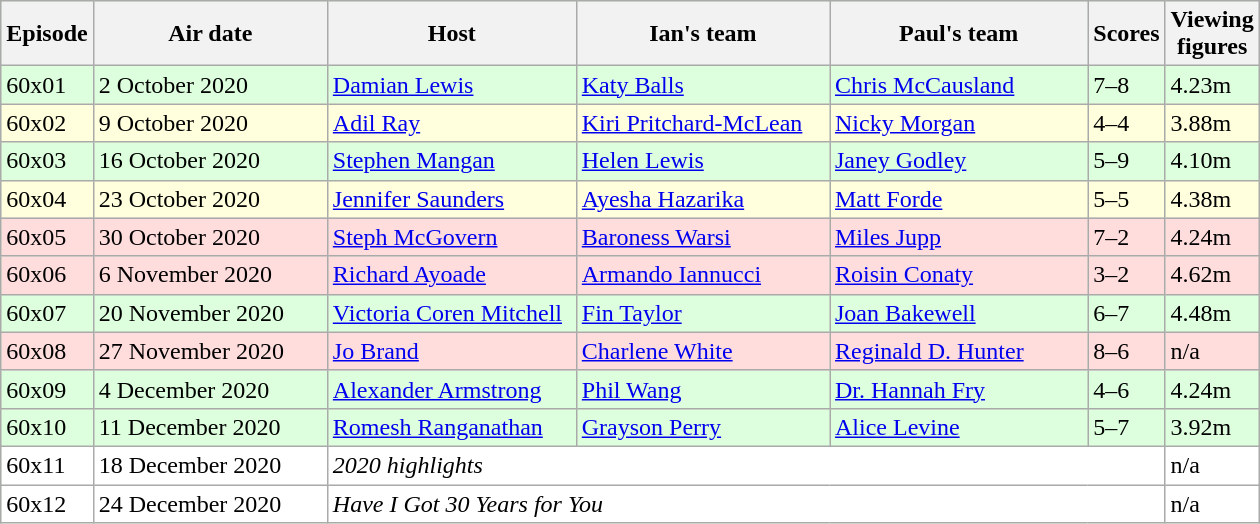<table class="wikitable"  style="width:840px; background:#dfd;">
<tr>
<th style="width:5%;">Episode</th>
<th style="width:21%;">Air date</th>
<th style="width:22%;">Host</th>
<th style="width:23%;">Ian's team</th>
<th style="width:23%;">Paul's team</th>
<th style="width:5%;">Scores</th>
<th style="width:120%;">Viewing figures</th>
</tr>
<tr>
<td>60x01</td>
<td>2 October 2020</td>
<td><a href='#'>Damian Lewis</a></td>
<td><a href='#'>Katy Balls</a></td>
<td><a href='#'>Chris McCausland</a></td>
<td>7–8</td>
<td>4.23m</td>
</tr>
<tr style="background:#ffd;">
<td>60x02</td>
<td>9 October 2020</td>
<td><a href='#'>Adil Ray</a></td>
<td><a href='#'>Kiri Pritchard-McLean</a></td>
<td><a href='#'>Nicky Morgan</a></td>
<td>4–4</td>
<td>3.88m</td>
</tr>
<tr>
<td>60x03</td>
<td>16 October 2020</td>
<td><a href='#'>Stephen Mangan</a></td>
<td><a href='#'>Helen Lewis</a></td>
<td><a href='#'>Janey Godley</a></td>
<td>5–9</td>
<td>4.10m</td>
</tr>
<tr style="background:#ffd;">
<td>60x04</td>
<td>23 October 2020</td>
<td><a href='#'>Jennifer Saunders</a></td>
<td><a href='#'>Ayesha Hazarika</a></td>
<td><a href='#'>Matt Forde</a></td>
<td>5–5</td>
<td>4.38m</td>
</tr>
<tr style="background:#fdd;">
<td>60x05</td>
<td>30 October 2020</td>
<td><a href='#'>Steph McGovern</a></td>
<td><a href='#'>Baroness Warsi</a></td>
<td><a href='#'>Miles Jupp</a></td>
<td>7–2</td>
<td>4.24m</td>
</tr>
<tr style="background:#fdd;">
<td>60x06</td>
<td>6 November 2020</td>
<td><a href='#'>Richard Ayoade</a></td>
<td><a href='#'>Armando Iannucci</a></td>
<td><a href='#'>Roisin Conaty</a></td>
<td>3–2</td>
<td>4.62m</td>
</tr>
<tr>
<td>60x07</td>
<td>20 November 2020</td>
<td><a href='#'>Victoria Coren Mitchell</a></td>
<td><a href='#'>Fin Taylor</a></td>
<td><a href='#'>Joan Bakewell</a></td>
<td>6–7</td>
<td>4.48m</td>
</tr>
<tr style="background:#fdd;">
<td>60x08</td>
<td>27 November 2020</td>
<td><a href='#'>Jo Brand</a></td>
<td><a href='#'>Charlene White</a></td>
<td><a href='#'>Reginald D. Hunter</a></td>
<td>8–6</td>
<td>n/a</td>
</tr>
<tr>
<td>60x09</td>
<td>4 December 2020</td>
<td><a href='#'>Alexander Armstrong</a></td>
<td><a href='#'>Phil Wang</a></td>
<td><a href='#'>Dr. Hannah Fry</a></td>
<td>4–6</td>
<td>4.24m</td>
</tr>
<tr>
<td>60x10</td>
<td>11 December 2020</td>
<td><a href='#'>Romesh Ranganathan</a></td>
<td><a href='#'>Grayson Perry</a></td>
<td><a href='#'>Alice Levine</a></td>
<td>5–7</td>
<td>3.92m</td>
</tr>
<tr style="background:#fff;">
<td>60x11</td>
<td>18 December 2020</td>
<td colspan="4"><em>2020 highlights</em></td>
<td>n/a</td>
</tr>
<tr style="background:#fff;">
<td>60x12</td>
<td>24 December 2020</td>
<td colspan="4"><em>Have I Got 30 Years for You</em></td>
<td>n/a</td>
</tr>
</table>
